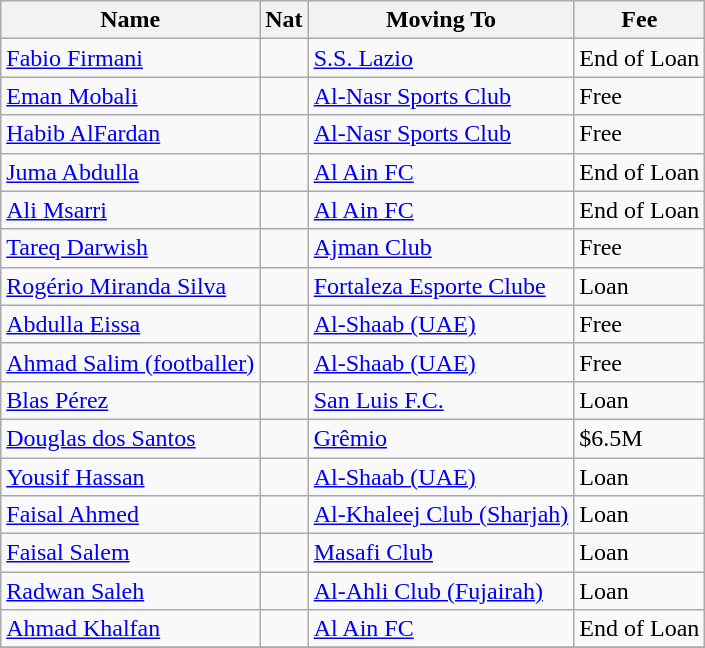<table class="wikitable sortable">
<tr>
<th>Name</th>
<th>Nat</th>
<th>Moving To</th>
<th>Fee</th>
</tr>
<tr>
<td><a href='#'>Fabio Firmani</a></td>
<td></td>
<td><a href='#'>S.S. Lazio</a></td>
<td>End of Loan </td>
</tr>
<tr>
<td><a href='#'>Eman Mobali</a></td>
<td></td>
<td><a href='#'>Al-Nasr Sports Club</a></td>
<td>Free </td>
</tr>
<tr>
<td><a href='#'>Habib AlFardan</a></td>
<td></td>
<td><a href='#'>Al-Nasr Sports Club</a></td>
<td>Free </td>
</tr>
<tr>
<td><a href='#'>Juma Abdulla</a></td>
<td></td>
<td><a href='#'>Al Ain FC</a></td>
<td>End of Loan </td>
</tr>
<tr>
<td><a href='#'>Ali Msarri</a></td>
<td></td>
<td><a href='#'>Al Ain FC</a></td>
<td>End of Loan</td>
</tr>
<tr>
<td><a href='#'>Tareq Darwish</a></td>
<td></td>
<td><a href='#'>Ajman Club</a></td>
<td>Free </td>
</tr>
<tr>
<td><a href='#'>Rogério Miranda Silva</a></td>
<td></td>
<td><a href='#'>Fortaleza Esporte Clube</a></td>
<td>Loan </td>
</tr>
<tr>
<td><a href='#'>Abdulla Eissa</a></td>
<td></td>
<td><a href='#'>Al-Shaab (UAE)</a></td>
<td>Free</td>
</tr>
<tr>
<td><a href='#'>Ahmad Salim (footballer)</a></td>
<td></td>
<td><a href='#'>Al-Shaab (UAE)</a></td>
<td>Free</td>
</tr>
<tr>
<td><a href='#'>Blas Pérez</a></td>
<td></td>
<td><a href='#'>San Luis F.C.</a></td>
<td>Loan </td>
</tr>
<tr>
<td><a href='#'>Douglas dos Santos</a></td>
<td></td>
<td><a href='#'>Grêmio</a></td>
<td>$6.5M </td>
</tr>
<tr>
<td><a href='#'>Yousif Hassan</a></td>
<td></td>
<td><a href='#'>Al-Shaab (UAE)</a></td>
<td>Loan </td>
</tr>
<tr>
<td><a href='#'>Faisal Ahmed</a></td>
<td></td>
<td><a href='#'>Al-Khaleej Club (Sharjah)</a></td>
<td>Loan </td>
</tr>
<tr>
<td><a href='#'>Faisal Salem</a></td>
<td></td>
<td><a href='#'>Masafi Club</a></td>
<td>Loan </td>
</tr>
<tr>
<td><a href='#'>Radwan Saleh</a></td>
<td></td>
<td><a href='#'>Al-Ahli Club (Fujairah)</a></td>
<td>Loan </td>
</tr>
<tr>
<td><a href='#'>Ahmad Khalfan</a></td>
<td></td>
<td><a href='#'>Al Ain FC</a></td>
<td>End of Loan </td>
</tr>
<tr>
</tr>
</table>
